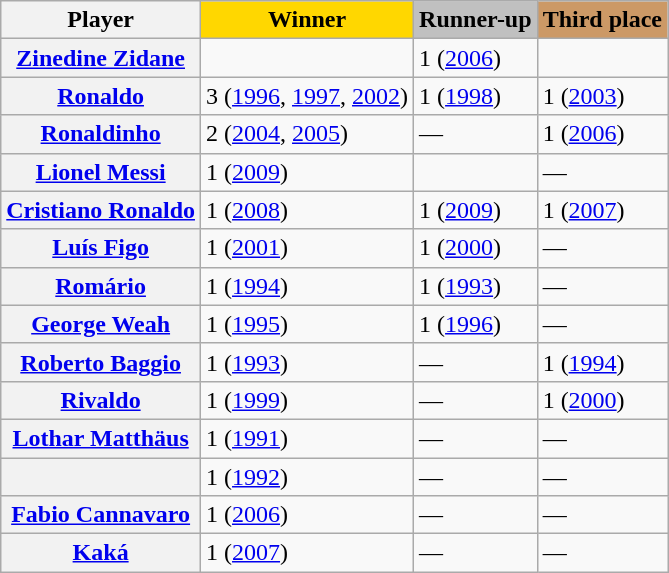<table class="sortable plainrowheaders wikitable">
<tr>
<th scope="col">Player</th>
<th scope="col" style="background-color:gold">Winner</th>
<th scope="col" style="background-color:silver">Runner-up</th>
<th scope="col" style="background-color:#cc9966">Third place</th>
</tr>
<tr>
<th scope="row"> <a href='#'>Zinedine Zidane</a></th>
<td style="text-align:left"></td>
<td style="text-align:left">1 (<a href='#'>2006</a>)</td>
<td style="text-align:left"></td>
</tr>
<tr>
<th scope="row"> <a href='#'>Ronaldo</a></th>
<td style="text-align:left">3 (<a href='#'>1996</a>, <a href='#'>1997</a>, <a href='#'>2002</a>)</td>
<td style="text-align:left">1 (<a href='#'>1998</a>)</td>
<td style="text-align:left">1 (<a href='#'>2003</a>)</td>
</tr>
<tr>
<th scope="row"> <a href='#'>Ronaldinho</a></th>
<td style="text-align:left">2 (<a href='#'>2004</a>, <a href='#'>2005</a>)</td>
<td style="text-align:left">—</td>
<td style="text-align:left">1 (<a href='#'>2006</a>)</td>
</tr>
<tr>
<th scope="row"> <a href='#'>Lionel Messi</a></th>
<td style="text-align:left">1 (<a href='#'>2009</a>)</td>
<td style="text-align:left"></td>
<td style="text-align:left">—</td>
</tr>
<tr>
<th scope="row"> <a href='#'>Cristiano Ronaldo</a></th>
<td style="text-align:left">1 (<a href='#'>2008</a>)</td>
<td style="text-align:left">1 (<a href='#'>2009</a>)</td>
<td style="text-align:left">1 (<a href='#'>2007</a>)</td>
</tr>
<tr>
<th scope="row"> <a href='#'>Luís Figo</a></th>
<td style="text-align:left">1 (<a href='#'>2001</a>)</td>
<td style="text-align:left">1 (<a href='#'>2000</a>)</td>
<td style="text-align:left">—</td>
</tr>
<tr>
<th scope="row"> <a href='#'>Romário</a></th>
<td style="text-align:left">1 (<a href='#'>1994</a>)</td>
<td style="text-align:left">1 (<a href='#'>1993</a>)</td>
<td style="text-align:left">—</td>
</tr>
<tr>
<th scope="row"> <a href='#'>George Weah</a></th>
<td style="text-align:left">1 (<a href='#'>1995</a>)</td>
<td style="text-align:left">1 (<a href='#'>1996</a>)</td>
<td style="text-align:left">—</td>
</tr>
<tr>
<th scope="row"> <a href='#'>Roberto Baggio</a></th>
<td style="text-align:left">1 (<a href='#'>1993</a>)</td>
<td style="text-align:left">—</td>
<td style="text-align:left">1 (<a href='#'>1994</a>)</td>
</tr>
<tr>
<th scope="row"> <a href='#'>Rivaldo</a></th>
<td style="text-align:left">1 (<a href='#'>1999</a>)</td>
<td style="text-align:left">—</td>
<td style="text-align:left">1 (<a href='#'>2000</a>)</td>
</tr>
<tr>
<th scope="row"> <a href='#'>Lothar Matthäus</a></th>
<td style="text-align:left">1 (<a href='#'>1991</a>)</td>
<td style="text-align:left">—</td>
<td style="text-align:left">—</td>
</tr>
<tr>
<th scope="row"></th>
<td style="text-align:left">1 (<a href='#'>1992</a>)</td>
<td style="text-align:left">—</td>
<td style="text-align:left">—</td>
</tr>
<tr>
<th scope="row"> <a href='#'>Fabio Cannavaro</a></th>
<td style="text-align:left">1 (<a href='#'>2006</a>)</td>
<td style="text-align:left">—</td>
<td style="text-align:left">—</td>
</tr>
<tr>
<th scope="row"> <a href='#'>Kaká</a></th>
<td style="text-align:left">1 (<a href='#'>2007</a>)</td>
<td style="text-align:left">—</td>
<td style="text-align:left">—</td>
</tr>
</table>
